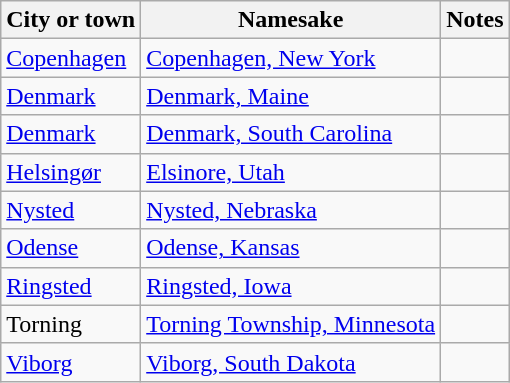<table class="wikitable">
<tr>
<th>City or town</th>
<th>Namesake</th>
<th>Notes</th>
</tr>
<tr>
<td><a href='#'>Copenhagen</a></td>
<td><a href='#'>Copenhagen, New York</a></td>
<td></td>
</tr>
<tr>
<td><a href='#'>Denmark</a></td>
<td><a href='#'>Denmark, Maine</a></td>
<td></td>
</tr>
<tr>
<td><a href='#'>Denmark</a></td>
<td><a href='#'>Denmark, South Carolina</a></td>
</tr>
<tr>
<td><a href='#'>Helsingør</a></td>
<td><a href='#'>Elsinore, Utah</a></td>
<td></td>
</tr>
<tr>
<td><a href='#'>Nysted</a></td>
<td><a href='#'>Nysted, Nebraska</a></td>
<td></td>
</tr>
<tr>
<td><a href='#'>Odense</a></td>
<td><a href='#'>Odense, Kansas</a></td>
<td> </td>
</tr>
<tr>
<td><a href='#'>Ringsted</a></td>
<td><a href='#'>Ringsted, Iowa</a></td>
<td></td>
</tr>
<tr>
<td>Torning</td>
<td><a href='#'>Torning Township, Minnesota</a></td>
<td></td>
</tr>
<tr>
<td><a href='#'>Viborg</a></td>
<td><a href='#'>Viborg, South Dakota</a></td>
<td></td>
</tr>
</table>
